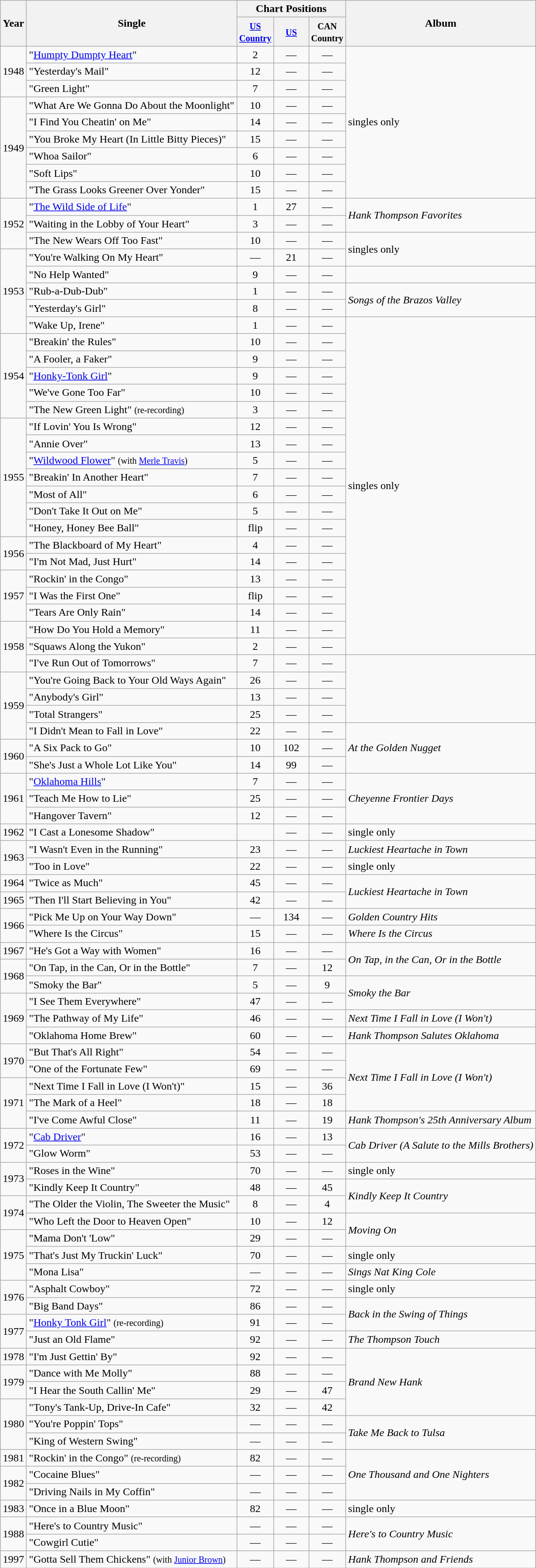<table class="wikitable">
<tr>
<th rowspan="2">Year</th>
<th rowspan="2">Single</th>
<th colspan="3">Chart Positions</th>
<th rowspan="2">Album</th>
</tr>
<tr>
<th style="width:45px;"><small><a href='#'>US Country</a></small></th>
<th style="width:45px;"><small><a href='#'>US</a></small><br></th>
<th style="width:45px;"><small>CAN Country</small></th>
</tr>
<tr>
<td rowspan="3">1948</td>
<td>"<a href='#'>Humpty Dumpty Heart</a>"</td>
<td style="text-align:center;">2</td>
<td style="text-align:center;">—</td>
<td style="text-align:center;">—</td>
<td rowspan="9">singles only</td>
</tr>
<tr>
<td>"Yesterday's Mail"</td>
<td style="text-align:center;">12</td>
<td style="text-align:center;">—</td>
<td style="text-align:center;">—</td>
</tr>
<tr>
<td>"Green Light"</td>
<td style="text-align:center;">7</td>
<td style="text-align:center;">—</td>
<td style="text-align:center;">—</td>
</tr>
<tr>
<td rowspan="6">1949</td>
<td>"What Are We Gonna Do About the Moonlight"</td>
<td style="text-align:center;">10</td>
<td style="text-align:center;">—</td>
<td style="text-align:center;">—</td>
</tr>
<tr>
<td>"I Find You Cheatin' on Me"</td>
<td style="text-align:center;">14</td>
<td style="text-align:center;">—</td>
<td style="text-align:center;">—</td>
</tr>
<tr>
<td>"You Broke My Heart (In Little Bitty Pieces)"</td>
<td style="text-align:center;">15</td>
<td style="text-align:center;">—</td>
<td style="text-align:center;">—</td>
</tr>
<tr>
<td>"Whoa Sailor"</td>
<td style="text-align:center;">6</td>
<td style="text-align:center;">—</td>
<td style="text-align:center;">—</td>
</tr>
<tr>
<td>"Soft Lips"</td>
<td style="text-align:center;">10</td>
<td style="text-align:center;">—</td>
<td style="text-align:center;">—</td>
</tr>
<tr>
<td>"The Grass Looks Greener Over Yonder"</td>
<td style="text-align:center;">15</td>
<td style="text-align:center;">—</td>
<td style="text-align:center;">—</td>
</tr>
<tr>
<td rowspan="3">1952</td>
<td>"<a href='#'>The Wild Side of Life</a>"</td>
<td style="text-align:center;">1</td>
<td style="text-align:center;">27</td>
<td style="text-align:center;">—</td>
<td rowspan="2"><em>Hank Thompson Favorites</em></td>
</tr>
<tr>
<td>"Waiting in the Lobby of Your Heart"</td>
<td style="text-align:center;">3</td>
<td style="text-align:center;">—</td>
<td style="text-align:center;">—</td>
</tr>
<tr>
<td>"The New Wears Off Too Fast"</td>
<td style="text-align:center;">10</td>
<td style="text-align:center;">—</td>
<td style="text-align:center;">—</td>
<td rowspan="2">singles only</td>
</tr>
<tr>
<td rowspan="5">1953</td>
<td>"You're Walking On My Heart"</td>
<td style="text-align:center;">—</td>
<td style="text-align:center;">21</td>
<td style="text-align:center;">—</td>
</tr>
<tr>
<td>"No Help Wanted"</td>
<td style="text-align:center;">9</td>
<td style="text-align:center;">—</td>
<td style="text-align:center;">—</td>
</tr>
<tr>
<td>"Rub-a-Dub-Dub"</td>
<td style="text-align:center;">1</td>
<td style="text-align:center;">—</td>
<td style="text-align:center;">—</td>
<td rowspan="2"><em>Songs of the Brazos Valley</em></td>
</tr>
<tr>
<td>"Yesterday's Girl"</td>
<td style="text-align:center;">8</td>
<td style="text-align:center;">—</td>
<td style="text-align:center;">—</td>
</tr>
<tr>
<td>"Wake Up, Irene"</td>
<td style="text-align:center;">1</td>
<td style="text-align:center;">—</td>
<td style="text-align:center;">—</td>
<td rowspan="20">singles only</td>
</tr>
<tr>
<td rowspan="5">1954</td>
<td>"Breakin' the Rules"</td>
<td style="text-align:center;">10</td>
<td style="text-align:center;">—</td>
<td style="text-align:center;">—</td>
</tr>
<tr>
<td>"A Fooler, a Faker"</td>
<td style="text-align:center;">9</td>
<td style="text-align:center;">—</td>
<td style="text-align:center;">—</td>
</tr>
<tr>
<td>"<a href='#'>Honky-Tonk Girl</a>"</td>
<td style="text-align:center;">9</td>
<td style="text-align:center;">—</td>
<td style="text-align:center;">—</td>
</tr>
<tr>
<td>"We've Gone Too Far"</td>
<td style="text-align:center;">10</td>
<td style="text-align:center;">—</td>
<td style="text-align:center;">—</td>
</tr>
<tr>
<td>"The New Green Light" <small>(re-recording)</small></td>
<td style="text-align:center;">3</td>
<td style="text-align:center;">—</td>
<td style="text-align:center;">—</td>
</tr>
<tr>
<td rowspan="7">1955</td>
<td>"If Lovin' You Is Wrong"</td>
<td style="text-align:center;">12</td>
<td style="text-align:center;">—</td>
<td style="text-align:center;">—</td>
</tr>
<tr>
<td>"Annie Over"</td>
<td style="text-align:center;">13</td>
<td style="text-align:center;">—</td>
<td style="text-align:center;">—</td>
</tr>
<tr>
<td>"<a href='#'>Wildwood Flower</a>" <small>(with <a href='#'>Merle Travis</a>)</small></td>
<td style="text-align:center;">5</td>
<td style="text-align:center;">—</td>
<td style="text-align:center;">—</td>
</tr>
<tr>
<td>"Breakin' In Another Heart"</td>
<td style="text-align:center;">7</td>
<td style="text-align:center;">—</td>
<td style="text-align:center;">—</td>
</tr>
<tr>
<td>"Most of All"</td>
<td style="text-align:center;">6</td>
<td style="text-align:center;">—</td>
<td style="text-align:center;">—</td>
</tr>
<tr>
<td>"Don't Take It Out on Me"</td>
<td style="text-align:center;">5</td>
<td style="text-align:center;">—</td>
<td style="text-align:center;">—</td>
</tr>
<tr>
<td>"Honey, Honey Bee Ball"</td>
<td style="text-align:center;">flip</td>
<td style="text-align:center;">—</td>
<td style="text-align:center;">—</td>
</tr>
<tr>
<td rowspan="2">1956</td>
<td>"The Blackboard of My Heart"</td>
<td style="text-align:center;">4</td>
<td style="text-align:center;">—</td>
<td style="text-align:center;">—</td>
</tr>
<tr>
<td>"I'm Not Mad, Just Hurt"</td>
<td style="text-align:center;">14</td>
<td style="text-align:center;">—</td>
<td style="text-align:center;">—</td>
</tr>
<tr>
<td rowspan="3">1957</td>
<td>"Rockin' in the Congo"</td>
<td style="text-align:center;">13</td>
<td style="text-align:center;">—</td>
<td style="text-align:center;">—</td>
</tr>
<tr>
<td>"I Was the First One"</td>
<td style="text-align:center;">flip</td>
<td style="text-align:center;">—</td>
<td style="text-align:center;">—</td>
</tr>
<tr>
<td>"Tears Are Only Rain"</td>
<td style="text-align:center;">14</td>
<td style="text-align:center;">—</td>
<td style="text-align:center;">—</td>
</tr>
<tr>
<td rowspan="3">1958</td>
<td>"How Do You Hold a Memory"</td>
<td style="text-align:center;">11</td>
<td style="text-align:center;">—</td>
<td style="text-align:center;">—</td>
</tr>
<tr>
<td>"Squaws Along the Yukon"</td>
<td style="text-align:center;">2</td>
<td style="text-align:center;">—</td>
<td style="text-align:center;">—</td>
</tr>
<tr>
<td>"I've Run Out of Tomorrows"</td>
<td style="text-align:center;">7</td>
<td style="text-align:center;">—</td>
<td style="text-align:center;">—</td>
</tr>
<tr>
<td rowspan="4">1959</td>
<td>"You're Going Back to Your Old Ways Again"</td>
<td style="text-align:center;">26</td>
<td style="text-align:center;">—</td>
<td style="text-align:center;">—</td>
</tr>
<tr>
<td>"Anybody's Girl"</td>
<td style="text-align:center;">13</td>
<td style="text-align:center;">—</td>
<td style="text-align:center;">—</td>
</tr>
<tr>
<td>"Total Strangers"</td>
<td style="text-align:center;">25</td>
<td style="text-align:center;">—</td>
<td style="text-align:center;">—</td>
</tr>
<tr>
<td>"I Didn't Mean to Fall in Love"</td>
<td style="text-align:center;">22</td>
<td style="text-align:center;">—</td>
<td style="text-align:center;">—</td>
<td rowspan="3"><em>At the Golden Nugget</em></td>
</tr>
<tr>
<td rowspan="2">1960</td>
<td>"A Six Pack to Go"</td>
<td style="text-align:center;">10</td>
<td style="text-align:center;">102</td>
<td style="text-align:center;">—</td>
</tr>
<tr>
<td>"She's Just a Whole Lot Like You"</td>
<td style="text-align:center;">14</td>
<td style="text-align:center;">99</td>
<td style="text-align:center;">—</td>
</tr>
<tr>
<td rowspan="3">1961</td>
<td>"<a href='#'>Oklahoma Hills</a>"</td>
<td style="text-align:center;">7</td>
<td style="text-align:center;">—</td>
<td style="text-align:center;">—</td>
<td rowspan="3"><em>Cheyenne Frontier Days</em></td>
</tr>
<tr>
<td>"Teach Me How to Lie"</td>
<td style="text-align:center;">25</td>
<td style="text-align:center;">—</td>
<td style="text-align:center;">—</td>
</tr>
<tr>
<td>"Hangover Tavern"</td>
<td style="text-align:center;">12</td>
<td style="text-align:center;">—</td>
<td style="text-align:center;">—</td>
</tr>
<tr>
<td rowspan="1">1962</td>
<td>"I Cast a Lonesome Shadow"</td>
<td style="text-align:center;"></td>
<td style="text-align:center;">—</td>
<td style="text-align:center;">—</td>
<td>single only</td>
</tr>
<tr>
<td rowspan="2">1963</td>
<td>"I Wasn't Even in the Running"</td>
<td style="text-align:center;">23</td>
<td style="text-align:center;">—</td>
<td style="text-align:center;">—</td>
<td><em>Luckiest Heartache in Town</em></td>
</tr>
<tr>
<td>"Too in Love"</td>
<td style="text-align:center;">22</td>
<td style="text-align:center;">—</td>
<td style="text-align:center;">—</td>
<td>single only</td>
</tr>
<tr>
<td>1964</td>
<td>"Twice as Much"</td>
<td style="text-align:center;">45</td>
<td style="text-align:center;">—</td>
<td style="text-align:center;">—</td>
<td rowspan="2"><em>Luckiest Heartache in Town</em></td>
</tr>
<tr>
<td>1965</td>
<td>"Then I'll Start Believing in You"</td>
<td style="text-align:center;">42</td>
<td style="text-align:center;">—</td>
<td style="text-align:center;">—</td>
</tr>
<tr>
<td rowspan="2">1966</td>
<td>"Pick Me Up on Your Way Down"</td>
<td style="text-align:center;">—</td>
<td style="text-align:center;">134</td>
<td style="text-align:center;">—</td>
<td><em>Golden Country Hits</em></td>
</tr>
<tr>
<td>"Where Is the Circus"</td>
<td style="text-align:center;">15</td>
<td style="text-align:center;">—</td>
<td style="text-align:center;">—</td>
<td><em>Where Is the Circus</em></td>
</tr>
<tr>
<td>1967</td>
<td>"He's Got a Way with Women"</td>
<td style="text-align:center;">16</td>
<td style="text-align:center;">—</td>
<td style="text-align:center;">—</td>
<td rowspan="2"><em>On Tap, in the Can, Or in the Bottle</em></td>
</tr>
<tr>
<td rowspan="2">1968</td>
<td>"On Tap, in the Can, Or in the Bottle"</td>
<td style="text-align:center;">7</td>
<td style="text-align:center;">—</td>
<td style="text-align:center;">12</td>
</tr>
<tr>
<td>"Smoky the Bar"</td>
<td style="text-align:center;">5</td>
<td style="text-align:center;">—</td>
<td style="text-align:center;">9</td>
<td rowspan="2"><em>Smoky the Bar</em></td>
</tr>
<tr>
<td rowspan="3">1969</td>
<td>"I See Them Everywhere"</td>
<td style="text-align:center;">47</td>
<td style="text-align:center;">—</td>
<td style="text-align:center;">—</td>
</tr>
<tr>
<td>"The Pathway of My Life"</td>
<td style="text-align:center;">46</td>
<td style="text-align:center;">—</td>
<td style="text-align:center;">—</td>
<td><em>Next Time I Fall in Love (I Won't)</em></td>
</tr>
<tr>
<td>"Oklahoma Home Brew"</td>
<td style="text-align:center;">60</td>
<td style="text-align:center;">—</td>
<td style="text-align:center;">—</td>
<td><em>Hank Thompson Salutes Oklahoma</em></td>
</tr>
<tr>
<td rowspan="2">1970</td>
<td>"But That's All Right"</td>
<td style="text-align:center;">54</td>
<td style="text-align:center;">—</td>
<td style="text-align:center;">—</td>
<td rowspan="4"><em>Next Time I Fall in Love (I Won't)</em></td>
</tr>
<tr>
<td>"One of the Fortunate Few"</td>
<td style="text-align:center;">69</td>
<td style="text-align:center;">—</td>
<td style="text-align:center;">—</td>
</tr>
<tr>
<td rowspan="3">1971</td>
<td>"Next Time I Fall in Love (I Won't)"</td>
<td style="text-align:center;">15</td>
<td style="text-align:center;">—</td>
<td style="text-align:center;">36</td>
</tr>
<tr>
<td>"The Mark of a Heel"</td>
<td style="text-align:center;">18</td>
<td style="text-align:center;">—</td>
<td style="text-align:center;">18</td>
</tr>
<tr>
<td>"I've Come Awful Close"</td>
<td style="text-align:center;">11</td>
<td style="text-align:center;">—</td>
<td style="text-align:center;">19</td>
<td><em>Hank Thompson's 25th Anniversary Album</em></td>
</tr>
<tr>
<td rowspan="2">1972</td>
<td>"<a href='#'>Cab Driver</a>"</td>
<td style="text-align:center;">16</td>
<td style="text-align:center;">—</td>
<td style="text-align:center;">13</td>
<td rowspan="2"><em>Cab Driver (A Salute to the Mills Brothers)</em></td>
</tr>
<tr>
<td>"Glow Worm"</td>
<td style="text-align:center;">53</td>
<td style="text-align:center;">—</td>
<td style="text-align:center;">—</td>
</tr>
<tr>
<td rowspan="2">1973</td>
<td>"Roses in the Wine"</td>
<td style="text-align:center;">70</td>
<td style="text-align:center;">—</td>
<td style="text-align:center;">—</td>
<td>single only</td>
</tr>
<tr>
<td>"Kindly Keep It Country"</td>
<td style="text-align:center;">48</td>
<td style="text-align:center;">—</td>
<td style="text-align:center;">45</td>
<td rowspan="2"><em>Kindly Keep It Country</em></td>
</tr>
<tr>
<td rowspan="2">1974</td>
<td>"The Older the Violin, The Sweeter the Music"</td>
<td style="text-align:center;">8</td>
<td style="text-align:center;">—</td>
<td style="text-align:center;">4</td>
</tr>
<tr>
<td>"Who Left the Door to Heaven Open"</td>
<td style="text-align:center;">10</td>
<td style="text-align:center;">—</td>
<td style="text-align:center;">12</td>
<td rowspan="2"><em>Moving On</em></td>
</tr>
<tr>
<td rowspan="3">1975</td>
<td>"Mama Don't 'Low"</td>
<td style="text-align:center;">29</td>
<td style="text-align:center;">—</td>
<td style="text-align:center;">—</td>
</tr>
<tr>
<td>"That's Just My Truckin' Luck"</td>
<td style="text-align:center;">70</td>
<td style="text-align:center;">—</td>
<td style="text-align:center;">—</td>
<td>single only</td>
</tr>
<tr>
<td>"Mona Lisa"</td>
<td style="text-align:center;">—</td>
<td style="text-align:center;">—</td>
<td style="text-align:center;">—</td>
<td><em>Sings Nat King Cole</em></td>
</tr>
<tr>
<td rowspan="2">1976</td>
<td>"Asphalt Cowboy"</td>
<td style="text-align:center;">72</td>
<td style="text-align:center;">—</td>
<td style="text-align:center;">—</td>
<td>single only</td>
</tr>
<tr>
<td>"Big Band Days"</td>
<td style="text-align:center;">86</td>
<td style="text-align:center;">—</td>
<td style="text-align:center;">—</td>
<td rowspan="2"><em>Back in the Swing of Things</em></td>
</tr>
<tr>
<td rowspan="2">1977</td>
<td>"<a href='#'>Honky Tonk Girl</a>" <small>(re-recording)</small></td>
<td style="text-align:center;">91</td>
<td style="text-align:center;">—</td>
<td style="text-align:center;">—</td>
</tr>
<tr>
<td>"Just an Old Flame"</td>
<td style="text-align:center;">92</td>
<td style="text-align:center;">—</td>
<td style="text-align:center;">—</td>
<td><em>The Thompson Touch</em></td>
</tr>
<tr>
<td>1978</td>
<td>"I'm Just Gettin' By"</td>
<td style="text-align:center;">92</td>
<td style="text-align:center;">—</td>
<td style="text-align:center;">—</td>
<td rowspan="4"><em>Brand New Hank</em></td>
</tr>
<tr>
<td rowspan="2">1979</td>
<td>"Dance with Me Molly"</td>
<td style="text-align:center;">88</td>
<td style="text-align:center;">—</td>
<td style="text-align:center;">—</td>
</tr>
<tr>
<td>"I Hear the South Callin' Me"</td>
<td style="text-align:center;">29</td>
<td style="text-align:center;">—</td>
<td style="text-align:center;">47</td>
</tr>
<tr>
<td rowspan="3">1980</td>
<td>"Tony's Tank-Up, Drive-In Cafe"</td>
<td style="text-align:center;">32</td>
<td style="text-align:center;">—</td>
<td style="text-align:center;">42</td>
</tr>
<tr>
<td>"You're Poppin' Tops"</td>
<td style="text-align:center;">—</td>
<td style="text-align:center;">—</td>
<td style="text-align:center;">—</td>
<td rowspan="2"><em>Take Me Back to Tulsa</em></td>
</tr>
<tr>
<td>"King of Western Swing"</td>
<td style="text-align:center;">—</td>
<td style="text-align:center;">—</td>
<td style="text-align:center;">—</td>
</tr>
<tr>
<td>1981</td>
<td>"Rockin' in the Congo" <small>(re-recording)</small></td>
<td style="text-align:center;">82</td>
<td style="text-align:center;">—</td>
<td style="text-align:center;">—</td>
<td rowspan="3"><em>One Thousand and One Nighters</em></td>
</tr>
<tr>
<td rowspan="2">1982</td>
<td>"Cocaine Blues"</td>
<td style="text-align:center;">—</td>
<td style="text-align:center;">—</td>
<td style="text-align:center;">—</td>
</tr>
<tr>
<td>"Driving Nails in My Coffin"</td>
<td style="text-align:center;">—</td>
<td style="text-align:center;">—</td>
<td style="text-align:center;">—</td>
</tr>
<tr>
<td>1983</td>
<td>"Once in a Blue Moon"</td>
<td style="text-align:center;">82</td>
<td style="text-align:center;">—</td>
<td style="text-align:center;">—</td>
<td>single only</td>
</tr>
<tr>
<td rowspan="2">1988</td>
<td>"Here's to Country Music"</td>
<td style="text-align:center;">—</td>
<td style="text-align:center;">—</td>
<td style="text-align:center;">—</td>
<td rowspan="2"><em>Here's to Country Music</em></td>
</tr>
<tr>
<td>"Cowgirl Cutie"</td>
<td style="text-align:center;">—</td>
<td style="text-align:center;">—</td>
<td style="text-align:center;">—</td>
</tr>
<tr>
<td>1997</td>
<td>"Gotta Sell Them Chickens" <small>(with <a href='#'>Junior Brown</a>)</small></td>
<td style="text-align:center;">—</td>
<td style="text-align:center;">—</td>
<td style="text-align:center;">—</td>
<td><em>Hank Thompson and Friends</em></td>
</tr>
</table>
